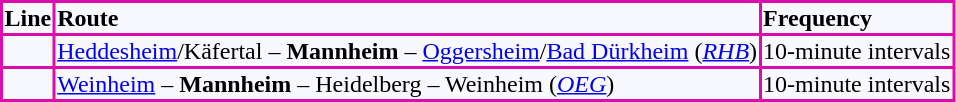<table bgcolor="#DDDDFF cellpadding" = "6" cellspacing="2" style="text-align:left; margin-left:20px">
<tr bgcolor="#F8F8FF">
<th>Line</th>
<th>Route</th>
<th>Frequency</th>
</tr>
<tr bgcolor="#F8F8FF">
<td></td>
<td><a href='#'>Heddesheim</a>/Käfertal – <strong>Mannheim</strong> – <a href='#'>Oggersheim</a>/<a href='#'>Bad Dürkheim</a> (<em><a href='#'>RHB</a></em>)</td>
<td>10-minute intervals</td>
</tr>
<tr bgcolor="#F8F8FF">
<td></td>
<td><a href='#'>Weinheim</a> – <strong>Mannheim</strong> – Heidelberg – Weinheim (<em><a href='#'>OEG</a></em>)</td>
<td>10-minute intervals</td>
</tr>
</table>
